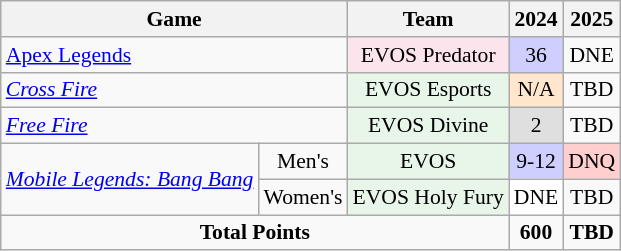<table class="wikitable sortable" style="text-align:center; font-size:90%; width:auto;">
<tr>
<th colspan="2">Game</th>
<th>Team</th>
<th>2024</th>
<th>2025</th>
</tr>
<tr>
<td align="left" colspan="2"><a href='#'>Apex Legends</a></td>
<td style="background:#fce4ec">EVOS Predator</td>
<td style="background:#CFCFFF">36</td>
<td>DNE</td>
</tr>
<tr>
<td align="left" colspan="2"><em><a href='#'>Cross Fire</a></em></td>
<td style="background:#e8f5e9">EVOS Esports</td>
<td style="background:#FFE6CC">N/A</td>
<td>TBD</td>
</tr>
<tr>
<td align="left" colspan="2"><em><a href='#'>Free Fire</a></em></td>
<td style="background:#e8f5e9">EVOS Divine</td>
<td style="background:#DFDFDF">2</td>
<td>TBD</td>
</tr>
<tr>
<td align="left" rowspan="2"><em><a href='#'>Mobile Legends: Bang Bang</a></em></td>
<td>Men's</td>
<td style="background:#e8f5e9">EVOS</td>
<td style="background:#CFCFFF">9-12</td>
<td style="background:#FFCFCF">DNQ</td>
</tr>
<tr>
<td>Women's</td>
<td style="background:#e8f5e9">EVOS Holy Fury</td>
<td style="background:#FFFFFF">DNE</td>
<td>TBD</td>
</tr>
<tr>
<td colspan="3"><strong>Total Points</strong></td>
<td><strong>600</strong></td>
<td><strong>TBD</strong></td>
</tr>
</table>
